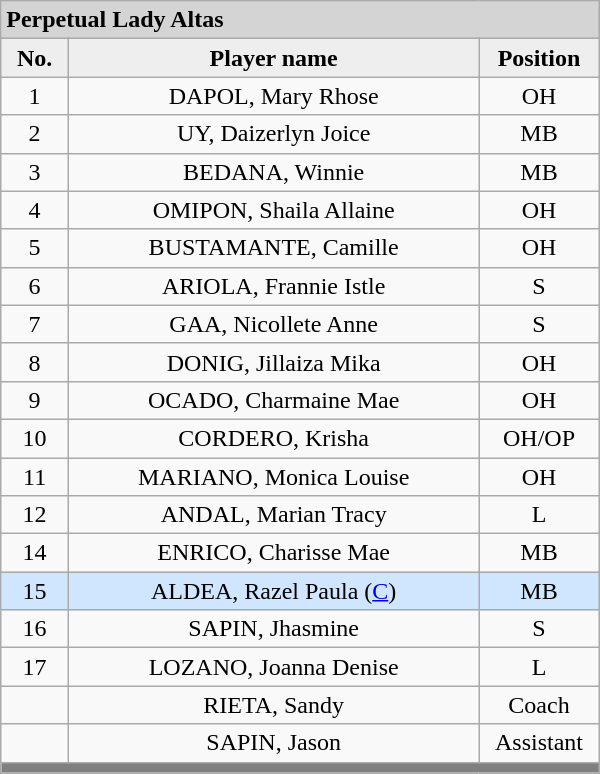<table class='wikitable mw-collapsible mw-collapsed' style='text-align: center; font-size: 100%; width: 400px; border: none;'>
<tr>
<th style="background:#D4D4D4; text-align:left;" colspan=3> Perpetual Lady Altas</th>
</tr>
<tr style="background:#EEEEEE; font-weight:bold;">
<td width=5%>No.</td>
<td width=40%>Player name</td>
<td width=5%>Position</td>
</tr>
<tr>
<td>1</td>
<td>DAPOL, Mary Rhose</td>
<td>OH</td>
</tr>
<tr>
<td>2</td>
<td>UY, Daizerlyn Joice</td>
<td>MB</td>
</tr>
<tr>
<td>3</td>
<td>BEDANA, Winnie</td>
<td>MB</td>
</tr>
<tr>
<td>4</td>
<td>OMIPON, Shaila Allaine</td>
<td>OH</td>
</tr>
<tr>
<td>5</td>
<td>BUSTAMANTE, Camille</td>
<td>OH</td>
</tr>
<tr>
<td>6</td>
<td>ARIOLA, Frannie Istle</td>
<td>S</td>
</tr>
<tr>
<td>7</td>
<td>GAA, Nicollete Anne</td>
<td>S</td>
</tr>
<tr>
<td>8</td>
<td>DONIG, Jillaiza Mika</td>
<td>OH</td>
</tr>
<tr>
<td>9</td>
<td>OCADO, Charmaine Mae</td>
<td>OH</td>
</tr>
<tr>
<td>10</td>
<td>CORDERO, Krisha</td>
<td>OH/OP</td>
</tr>
<tr>
<td>11</td>
<td>MARIANO, Monica Louise</td>
<td>OH</td>
</tr>
<tr>
<td>12</td>
<td>ANDAL, Marian Tracy</td>
<td>L</td>
</tr>
<tr>
<td>14</td>
<td>ENRICO, Charisse Mae</td>
<td>MB</td>
</tr>
<tr style="background: #D0E6FF">
<td>15</td>
<td>ALDEA, Razel Paula (<a href='#'>C</a>)</td>
<td>MB</td>
</tr>
<tr>
<td>16</td>
<td>SAPIN, Jhasmine</td>
<td>S</td>
</tr>
<tr>
<td>17</td>
<td>LOZANO, Joanna Denise</td>
<td>L</td>
</tr>
<tr>
<td></td>
<td>RIETA, Sandy</td>
<td>Coach</td>
</tr>
<tr>
<td></td>
<td>SAPIN, Jason</td>
<td>Assistant</td>
</tr>
<tr>
<th style='background: grey;' colspan=3></th>
</tr>
</table>
